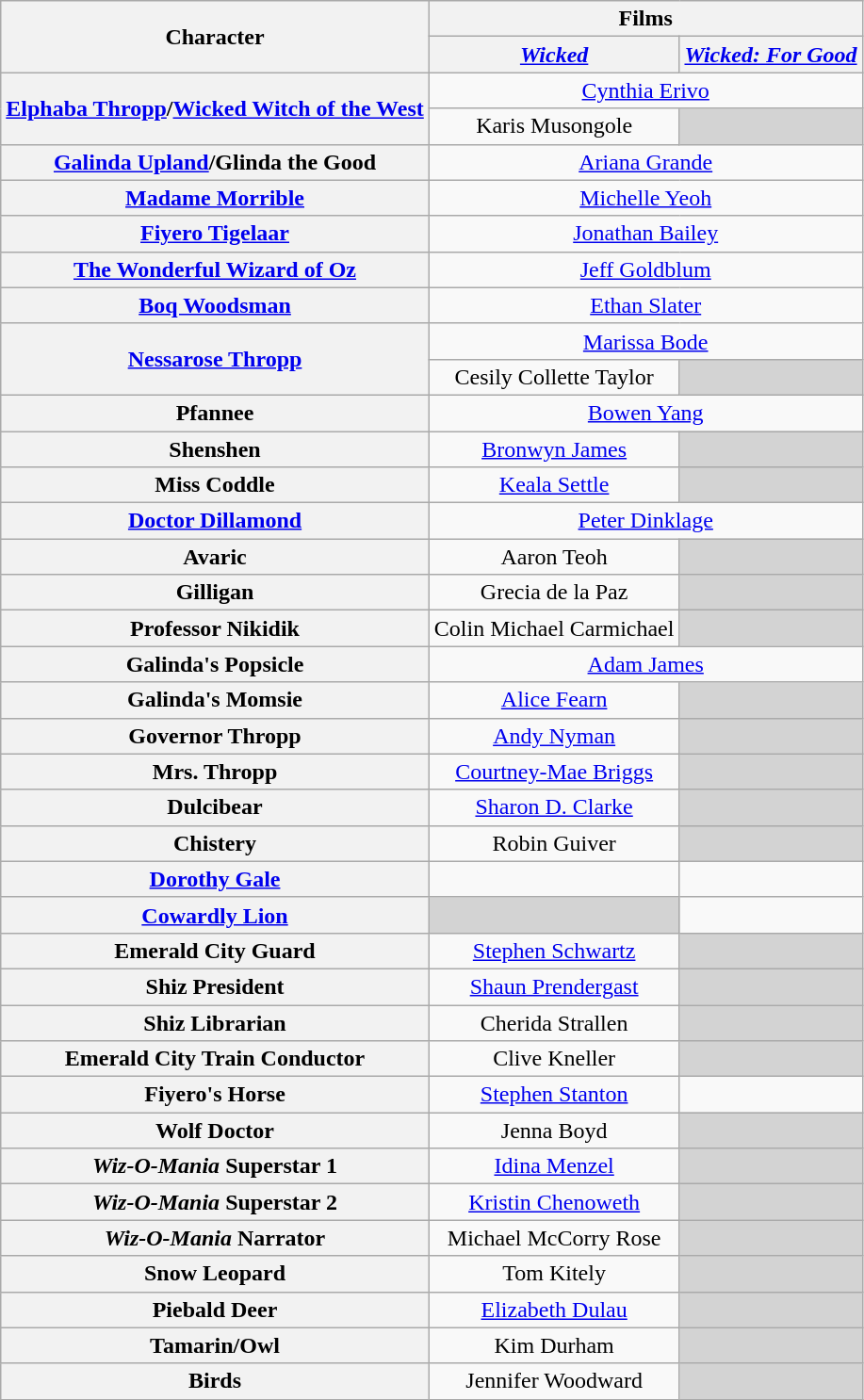<table class="wikitable" style="text-align:center">
<tr>
<th rowspan="2">Character</th>
<th colspan="2" align="center">Films</th>
</tr>
<tr>
<th align="center"><em><a href='#'>Wicked</a></em></th>
<th align="center"><em><a href='#'>Wicked: For Good</a></em></th>
</tr>
<tr>
<th rowspan="2"><a href='#'>Elphaba Thropp</a>/<a href='#'>Wicked Witch of the West</a></th>
<td colspan="2"><a href='#'>Cynthia Erivo</a></td>
</tr>
<tr>
<td colspan="1">Karis Musongole</td>
<td colspan="1" style="background:lightgrey;"> </td>
</tr>
<tr>
<th><a href='#'>Galinda Upland</a>/Glinda the Good</th>
<td colspan="2"><a href='#'>Ariana Grande</a></td>
</tr>
<tr>
<th><a href='#'>Madame Morrible</a></th>
<td colspan="2"><a href='#'>Michelle Yeoh</a></td>
</tr>
<tr>
<th><a href='#'>Fiyero Tigelaar</a></th>
<td colspan="2"><a href='#'>Jonathan Bailey</a></td>
</tr>
<tr>
<th><a href='#'>The Wonderful Wizard of Oz</a></th>
<td colspan="2"><a href='#'>Jeff Goldblum</a></td>
</tr>
<tr>
<th><a href='#'>Boq Woodsman</a></th>
<td colspan="2"><a href='#'>Ethan Slater</a></td>
</tr>
<tr>
<th rowspan="2"><a href='#'>Nessarose Thropp</a></th>
<td colspan="2"><a href='#'>Marissa Bode</a></td>
</tr>
<tr>
<td colspan="1">Cesily Collette Taylor</td>
<td colspan="1" style="background:lightgrey;"> </td>
</tr>
<tr>
<th>Pfannee</th>
<td colspan="2"><a href='#'>Bowen Yang</a></td>
</tr>
<tr>
<th>Shenshen</th>
<td colspan="1"><a href='#'>Bronwyn James</a></td>
<td colspan="1" style="background:lightgrey;"> </td>
</tr>
<tr>
<th>Miss Coddle</th>
<td colspan="1"><a href='#'>Keala Settle</a></td>
<td colspan="1" style="background:lightgrey;"> </td>
</tr>
<tr>
<th><a href='#'>Doctor Dillamond</a></th>
<td colspan="2"><a href='#'>Peter Dinklage</a></td>
</tr>
<tr>
<th>Avaric</th>
<td colspan="1">Aaron Teoh</td>
<td colspan="1" style="background:lightgrey;"> </td>
</tr>
<tr>
<th>Gilligan</th>
<td colspan="1">Grecia de la Paz</td>
<td colspan="1" style="background:lightgrey;"> </td>
</tr>
<tr>
<th>Professor Nikidik</th>
<td colspan="1">Colin Michael Carmichael</td>
<td colspan="1" style="background:lightgrey;"> </td>
</tr>
<tr>
<th>Galinda's Popsicle</th>
<td colspan="2"><a href='#'>Adam James</a></td>
</tr>
<tr>
<th>Galinda's Momsie</th>
<td colspan="1"><a href='#'>Alice Fearn</a></td>
<td colspan="1" style="background:lightgrey;"> </td>
</tr>
<tr>
<th>Governor Thropp</th>
<td colspan="1"><a href='#'>Andy Nyman</a></td>
<td colspan="1" style="background:lightgrey;"> </td>
</tr>
<tr>
<th>Mrs. Thropp</th>
<td colspan="1"><a href='#'>Courtney-Mae Briggs</a></td>
<td colspan="1" style="background:lightgrey;"> </td>
</tr>
<tr>
<th>Dulcibear</th>
<td colspan="1"><a href='#'>Sharon D. Clarke</a></td>
<td colspan="1" style="background:lightgrey;"> </td>
</tr>
<tr>
<th>Chistery</th>
<td colspan="1">Robin Guiver</td>
<td colspan="1" style="background:lightgrey;"> </td>
</tr>
<tr>
<th><a href='#'>Dorothy Gale</a></th>
<td></td>
<td></td>
</tr>
<tr>
<th><a href='#'>Cowardly Lion</a></th>
<td style="background:lightgrey;"> </td>
<td></td>
</tr>
<tr>
<th>Emerald City Guard</th>
<td><a href='#'>Stephen Schwartz</a></td>
<td colspan="1" style="background:lightgrey;"> </td>
</tr>
<tr>
<th>Shiz President</th>
<td><a href='#'>Shaun Prendergast</a></td>
<td colspan="1" style="background:lightgrey;"> </td>
</tr>
<tr>
<th>Shiz Librarian</th>
<td>Cherida Strallen</td>
<td colspan="1" style="background:lightgrey;"> </td>
</tr>
<tr>
<th>Emerald City Train Conductor</th>
<td>Clive Kneller</td>
<td colspan="1" style="background:lightgrey;"> </td>
</tr>
<tr>
<th>Fiyero's Horse</th>
<td><a href='#'>Stephen Stanton</a></td>
<td></td>
</tr>
<tr>
<th>Wolf Doctor</th>
<td>Jenna Boyd</td>
<td colspan="1" style="background:lightgrey;"> </td>
</tr>
<tr>
<th><em>Wiz-O-Mania</em> Superstar 1</th>
<td><a href='#'>Idina Menzel</a></td>
<td colspan="1" style="background:lightgrey;"> </td>
</tr>
<tr>
<th><em>Wiz-O-Mania</em> Superstar 2</th>
<td><a href='#'>Kristin Chenoweth</a></td>
<td colspan="1" style="background:lightgrey;"> </td>
</tr>
<tr>
<th><em>Wiz-O-Mania</em> Narrator</th>
<td>Michael McCorry Rose</td>
<td colspan="1" style="background:lightgrey;"> </td>
</tr>
<tr>
<th>Snow Leopard</th>
<td>Tom Kitely</td>
<td colspan="1" style="background:lightgrey;"> </td>
</tr>
<tr>
<th>Piebald Deer</th>
<td><a href='#'>Elizabeth Dulau</a></td>
<td colspan="1" style="background:lightgrey;"> </td>
</tr>
<tr>
<th>Tamarin/Owl</th>
<td>Kim Durham</td>
<td colspan="1" style="background:lightgrey;"> </td>
</tr>
<tr>
<th>Birds</th>
<td>Jennifer Woodward</td>
<td colspan="1" style="background:lightgrey;"> </td>
</tr>
<tr>
</tr>
</table>
